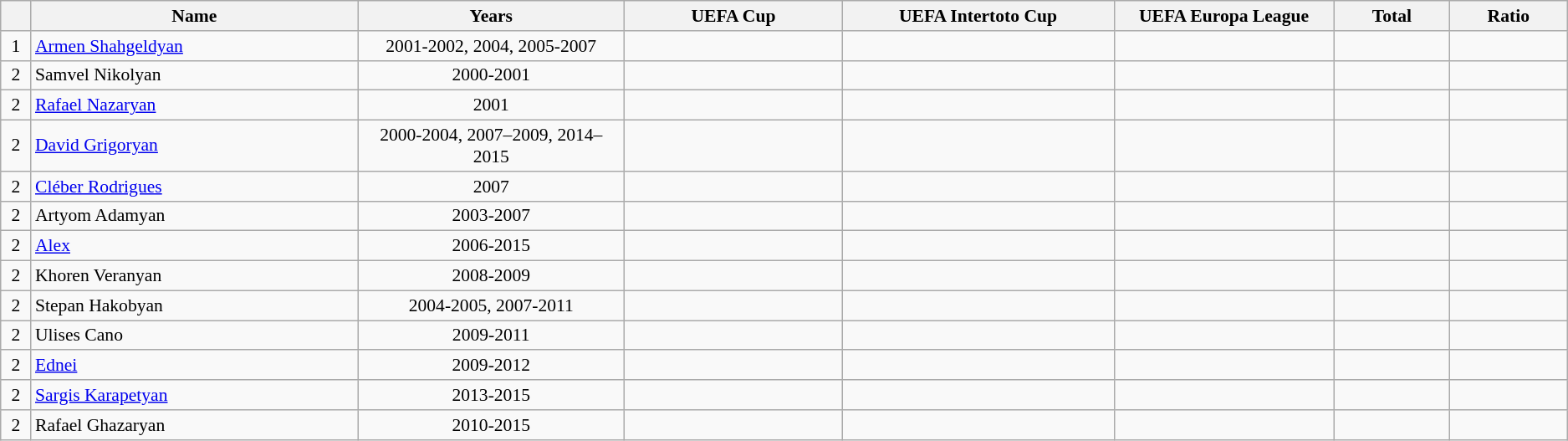<table class="wikitable sortable"  style="text-align:center; font-size:90%; ">
<tr>
<th width=20px></th>
<th width=300px>Name</th>
<th width=250px>Years</th>
<th width=200px>UEFA Cup</th>
<th width=250px>UEFA Intertoto Cup</th>
<th width=200px>UEFA Europa League</th>
<th width=100px>Total</th>
<th width=100px>Ratio</th>
</tr>
<tr>
<td>1</td>
<td align="left"> <a href='#'>Armen Shahgeldyan</a></td>
<td>2001-2002, 2004, 2005-2007</td>
<td></td>
<td></td>
<td></td>
<td></td>
<td></td>
</tr>
<tr>
<td>2</td>
<td align="left"> Samvel Nikolyan</td>
<td>2000-2001</td>
<td></td>
<td></td>
<td></td>
<td></td>
<td></td>
</tr>
<tr>
<td>2</td>
<td align="left"> <a href='#'>Rafael Nazaryan</a></td>
<td>2001</td>
<td></td>
<td></td>
<td></td>
<td></td>
<td></td>
</tr>
<tr>
<td>2</td>
<td align="left"> <a href='#'>David Grigoryan</a></td>
<td>2000-2004, 2007–2009, 2014–2015</td>
<td></td>
<td></td>
<td></td>
<td></td>
<td></td>
</tr>
<tr>
<td>2</td>
<td align="left"> <a href='#'>Cléber Rodrigues</a></td>
<td>2007</td>
<td></td>
<td></td>
<td></td>
<td></td>
<td></td>
</tr>
<tr>
<td>2</td>
<td align="left"> Artyom Adamyan</td>
<td>2003-2007</td>
<td></td>
<td></td>
<td></td>
<td></td>
<td></td>
</tr>
<tr>
<td>2</td>
<td align="left"> <a href='#'>Alex</a></td>
<td>2006-2015</td>
<td></td>
<td></td>
<td></td>
<td></td>
<td></td>
</tr>
<tr>
<td>2</td>
<td align="left"> Khoren Veranyan</td>
<td>2008-2009</td>
<td></td>
<td></td>
<td></td>
<td></td>
<td></td>
</tr>
<tr>
<td>2</td>
<td align="left"> Stepan Hakobyan</td>
<td>2004-2005, 2007-2011</td>
<td></td>
<td></td>
<td></td>
<td></td>
<td></td>
</tr>
<tr>
<td>2</td>
<td align="left"> Ulises Cano</td>
<td>2009-2011</td>
<td></td>
<td></td>
<td></td>
<td></td>
<td></td>
</tr>
<tr>
<td>2</td>
<td align="left"> <a href='#'>Ednei</a></td>
<td>2009-2012</td>
<td></td>
<td></td>
<td></td>
<td></td>
<td></td>
</tr>
<tr>
<td>2</td>
<td align="left"> <a href='#'>Sargis Karapetyan</a></td>
<td>2013-2015</td>
<td></td>
<td></td>
<td></td>
<td></td>
<td></td>
</tr>
<tr>
<td>2</td>
<td align="left"> Rafael Ghazaryan</td>
<td>2010-2015</td>
<td></td>
<td></td>
<td></td>
<td></td>
<td></td>
</tr>
</table>
